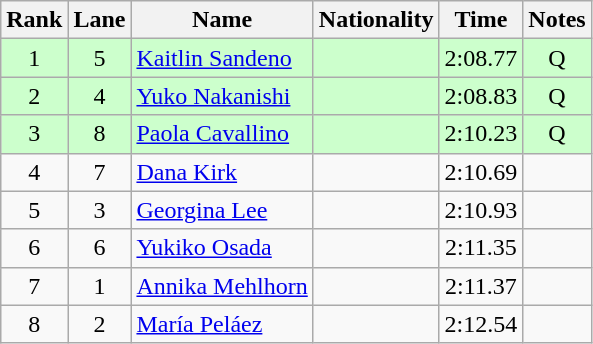<table class="wikitable sortable" style="text-align:center">
<tr>
<th>Rank</th>
<th>Lane</th>
<th>Name</th>
<th>Nationality</th>
<th>Time</th>
<th>Notes</th>
</tr>
<tr bgcolor=#ccffcc>
<td>1</td>
<td>5</td>
<td align=left><a href='#'>Kaitlin Sandeno</a></td>
<td align=left></td>
<td>2:08.77</td>
<td>Q</td>
</tr>
<tr bgcolor=#ccffcc>
<td>2</td>
<td>4</td>
<td align=left><a href='#'>Yuko Nakanishi</a></td>
<td align=left></td>
<td>2:08.83</td>
<td>Q</td>
</tr>
<tr bgcolor=#ccffcc>
<td>3</td>
<td>8</td>
<td align=left><a href='#'>Paola Cavallino</a></td>
<td align=left></td>
<td>2:10.23</td>
<td>Q</td>
</tr>
<tr>
<td>4</td>
<td>7</td>
<td align=left><a href='#'>Dana Kirk</a></td>
<td align=left></td>
<td>2:10.69</td>
<td></td>
</tr>
<tr>
<td>5</td>
<td>3</td>
<td align=left><a href='#'>Georgina Lee</a></td>
<td align=left></td>
<td>2:10.93</td>
<td></td>
</tr>
<tr>
<td>6</td>
<td>6</td>
<td align=left><a href='#'>Yukiko Osada</a></td>
<td align=left></td>
<td>2:11.35</td>
<td></td>
</tr>
<tr>
<td>7</td>
<td>1</td>
<td align=left><a href='#'>Annika Mehlhorn</a></td>
<td align=left></td>
<td>2:11.37</td>
<td></td>
</tr>
<tr>
<td>8</td>
<td>2</td>
<td align=left><a href='#'>María Peláez</a></td>
<td align=left></td>
<td>2:12.54</td>
<td></td>
</tr>
</table>
